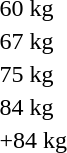<table>
<tr>
<td rowspan=2>60 kg<br></td>
<td rowspan=2></td>
<td rowspan=2></td>
<td></td>
</tr>
<tr>
<td></td>
</tr>
<tr>
<td rowspan=2>67 kg<br></td>
<td rowspan=2></td>
<td rowspan=2></td>
<td></td>
</tr>
<tr>
<td></td>
</tr>
<tr>
<td rowspan=2>75 kg<br></td>
<td rowspan=2></td>
<td rowspan=2></td>
<td></td>
</tr>
<tr>
<td></td>
</tr>
<tr>
<td rowspan=2>84 kg<br></td>
<td rowspan=2></td>
<td rowspan=2></td>
<td></td>
</tr>
<tr>
<td></td>
</tr>
<tr>
<td rowspan=2>+84 kg<br></td>
<td rowspan=2></td>
<td rowspan=2></td>
<td></td>
</tr>
<tr>
<td></td>
</tr>
<tr>
</tr>
</table>
